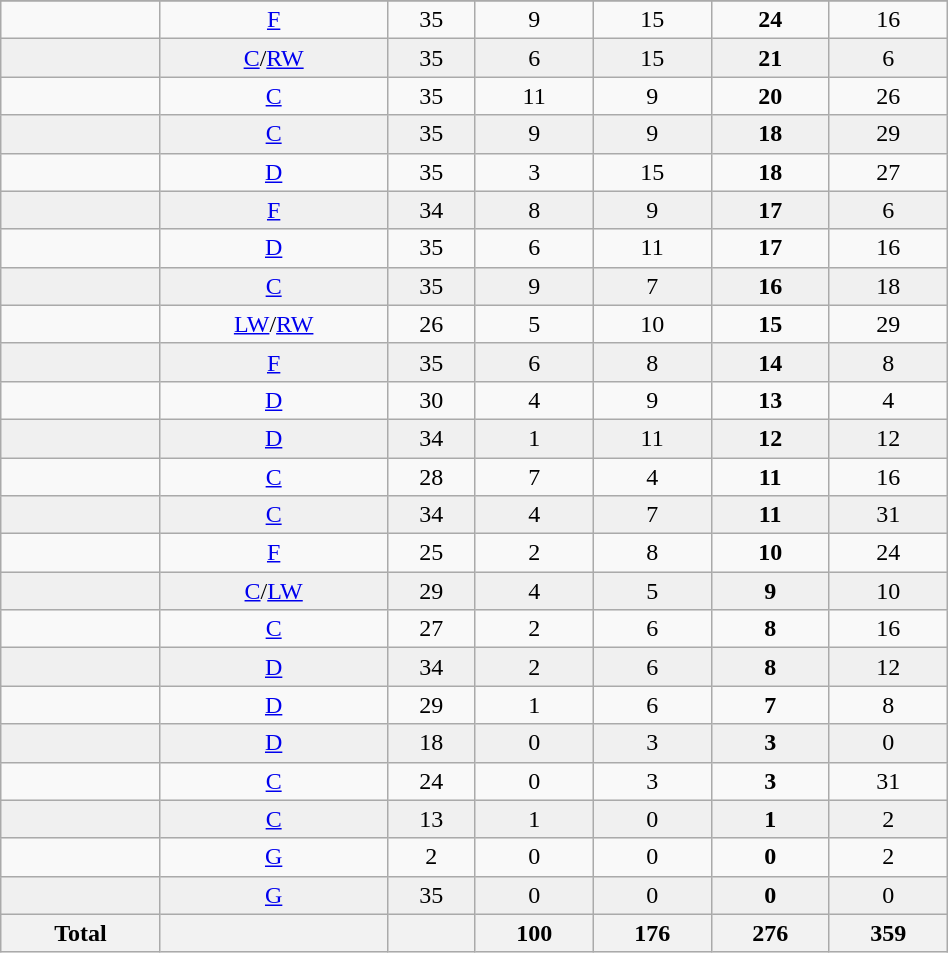<table class="wikitable sortable" width ="50%">
<tr align="center">
</tr>
<tr align="center" bgcolor="">
<td></td>
<td><a href='#'>F</a></td>
<td>35</td>
<td>9</td>
<td>15</td>
<td><strong>24</strong></td>
<td>16</td>
</tr>
<tr align="center" bgcolor="f0f0f0">
<td></td>
<td><a href='#'>C</a>/<a href='#'>RW</a></td>
<td>35</td>
<td>6</td>
<td>15</td>
<td><strong>21</strong></td>
<td>6</td>
</tr>
<tr align="center" bgcolor="">
<td></td>
<td><a href='#'>C</a></td>
<td>35</td>
<td>11</td>
<td>9</td>
<td><strong>20</strong></td>
<td>26</td>
</tr>
<tr align="center" bgcolor="f0f0f0">
<td></td>
<td><a href='#'>C</a></td>
<td>35</td>
<td>9</td>
<td>9</td>
<td><strong>18</strong></td>
<td>29</td>
</tr>
<tr align="center" bgcolor="">
<td></td>
<td><a href='#'>D</a></td>
<td>35</td>
<td>3</td>
<td>15</td>
<td><strong>18</strong></td>
<td>27</td>
</tr>
<tr align="center" bgcolor="f0f0f0">
<td></td>
<td><a href='#'>F</a></td>
<td>34</td>
<td>8</td>
<td>9</td>
<td><strong>17</strong></td>
<td>6</td>
</tr>
<tr align="center" bgcolor="">
<td></td>
<td><a href='#'>D</a></td>
<td>35</td>
<td>6</td>
<td>11</td>
<td><strong>17</strong></td>
<td>16</td>
</tr>
<tr align="center" bgcolor="f0f0f0">
<td></td>
<td><a href='#'>C</a></td>
<td>35</td>
<td>9</td>
<td>7</td>
<td><strong>16</strong></td>
<td>18</td>
</tr>
<tr align="center" bgcolor="">
<td></td>
<td><a href='#'>LW</a>/<a href='#'>RW</a></td>
<td>26</td>
<td>5</td>
<td>10</td>
<td><strong>15</strong></td>
<td>29</td>
</tr>
<tr align="center" bgcolor="f0f0f0">
<td></td>
<td><a href='#'>F</a></td>
<td>35</td>
<td>6</td>
<td>8</td>
<td><strong>14</strong></td>
<td>8</td>
</tr>
<tr align="center" bgcolor="">
<td></td>
<td><a href='#'>D</a></td>
<td>30</td>
<td>4</td>
<td>9</td>
<td><strong>13</strong></td>
<td>4</td>
</tr>
<tr align="center" bgcolor="f0f0f0">
<td></td>
<td><a href='#'>D</a></td>
<td>34</td>
<td>1</td>
<td>11</td>
<td><strong>12</strong></td>
<td>12</td>
</tr>
<tr align="center" bgcolor="">
<td></td>
<td><a href='#'>C</a></td>
<td>28</td>
<td>7</td>
<td>4</td>
<td><strong>11</strong></td>
<td>16</td>
</tr>
<tr align="center" bgcolor="f0f0f0">
<td></td>
<td><a href='#'>C</a></td>
<td>34</td>
<td>4</td>
<td>7</td>
<td><strong>11</strong></td>
<td>31</td>
</tr>
<tr align="center" bgcolor="">
<td></td>
<td><a href='#'>F</a></td>
<td>25</td>
<td>2</td>
<td>8</td>
<td><strong>10</strong></td>
<td>24</td>
</tr>
<tr align="center" bgcolor="f0f0f0">
<td></td>
<td><a href='#'>C</a>/<a href='#'>LW</a></td>
<td>29</td>
<td>4</td>
<td>5</td>
<td><strong>9</strong></td>
<td>10</td>
</tr>
<tr align="center" bgcolor="">
<td></td>
<td><a href='#'>C</a></td>
<td>27</td>
<td>2</td>
<td>6</td>
<td><strong>8</strong></td>
<td>16</td>
</tr>
<tr align="center" bgcolor="f0f0f0">
<td></td>
<td><a href='#'>D</a></td>
<td>34</td>
<td>2</td>
<td>6</td>
<td><strong>8</strong></td>
<td>12</td>
</tr>
<tr align="center" bgcolor="">
<td></td>
<td><a href='#'>D</a></td>
<td>29</td>
<td>1</td>
<td>6</td>
<td><strong>7</strong></td>
<td>8</td>
</tr>
<tr align="center" bgcolor="f0f0f0">
<td></td>
<td><a href='#'>D</a></td>
<td>18</td>
<td>0</td>
<td>3</td>
<td><strong>3</strong></td>
<td>0</td>
</tr>
<tr align="center" bgcolor="">
<td></td>
<td><a href='#'>C</a></td>
<td>24</td>
<td>0</td>
<td>3</td>
<td><strong>3</strong></td>
<td>31</td>
</tr>
<tr align="center" bgcolor="f0f0f0">
<td></td>
<td><a href='#'>C</a></td>
<td>13</td>
<td>1</td>
<td>0</td>
<td><strong>1</strong></td>
<td>2</td>
</tr>
<tr align="center" bgcolor="">
<td></td>
<td><a href='#'>G</a></td>
<td>2</td>
<td>0</td>
<td>0</td>
<td><strong>0</strong></td>
<td>2</td>
</tr>
<tr align="center" bgcolor="f0f0f0">
<td></td>
<td><a href='#'>G</a></td>
<td>35</td>
<td>0</td>
<td>0</td>
<td><strong>0</strong></td>
<td>0</td>
</tr>
<tr>
<th>Total</th>
<th></th>
<th></th>
<th>100</th>
<th>176</th>
<th>276</th>
<th>359</th>
</tr>
</table>
